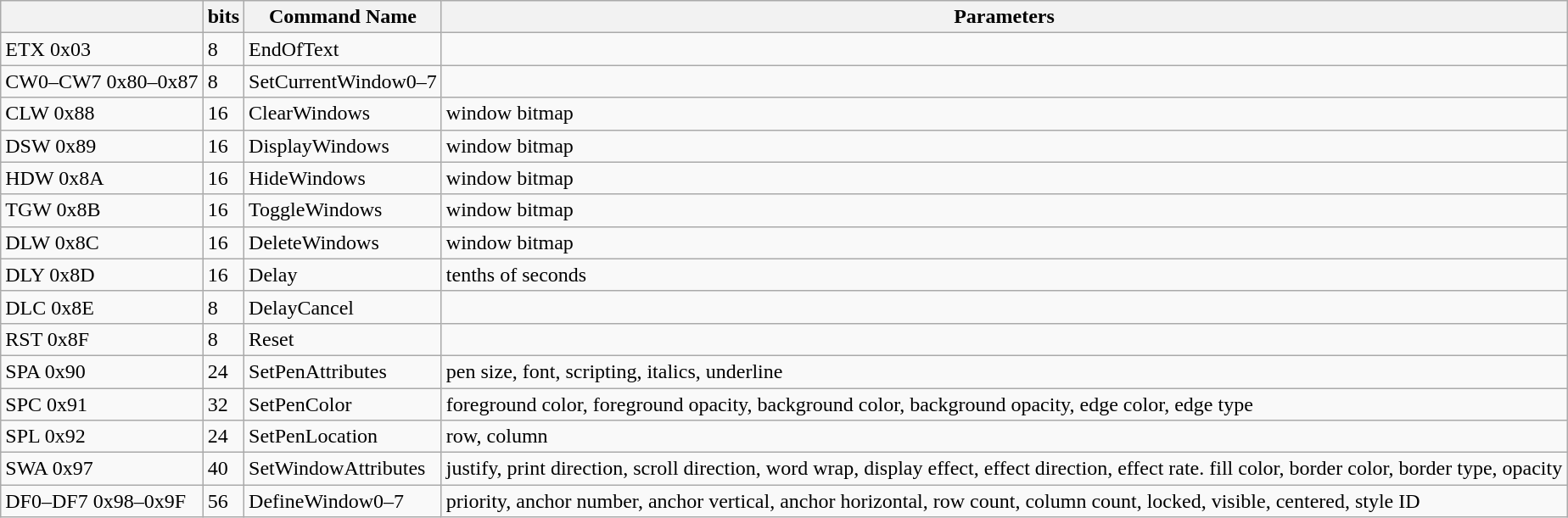<table class="wikitable">
<tr>
<th></th>
<th>bits</th>
<th>Command Name</th>
<th>Parameters</th>
</tr>
<tr>
<td>ETX 0x03</td>
<td>8</td>
<td>EndOfText</td>
<td></td>
</tr>
<tr>
<td>CW0–CW7 0x80–0x87</td>
<td>8</td>
<td>SetCurrentWindow0–7</td>
<td></td>
</tr>
<tr>
<td>CLW 0x88</td>
<td>16</td>
<td>ClearWindows</td>
<td>window bitmap</td>
</tr>
<tr>
<td>DSW 0x89</td>
<td>16</td>
<td>DisplayWindows</td>
<td>window bitmap</td>
</tr>
<tr>
<td>HDW 0x8A</td>
<td>16</td>
<td>HideWindows</td>
<td>window bitmap</td>
</tr>
<tr>
<td>TGW 0x8B</td>
<td>16</td>
<td>ToggleWindows</td>
<td>window bitmap</td>
</tr>
<tr>
<td>DLW 0x8C</td>
<td>16</td>
<td>DeleteWindows</td>
<td>window bitmap</td>
</tr>
<tr>
<td>DLY 0x8D</td>
<td>16</td>
<td>Delay</td>
<td>tenths of seconds</td>
</tr>
<tr>
<td>DLC 0x8E</td>
<td>8</td>
<td>DelayCancel</td>
<td></td>
</tr>
<tr>
<td>RST 0x8F</td>
<td>8</td>
<td>Reset</td>
<td></td>
</tr>
<tr>
<td>SPA 0x90</td>
<td>24</td>
<td>SetPenAttributes</td>
<td>pen size, font, scripting, italics, underline</td>
</tr>
<tr>
<td>SPC 0x91</td>
<td>32</td>
<td>SetPenColor</td>
<td>foreground color, foreground opacity, background color, background opacity, edge color, edge type</td>
</tr>
<tr>
<td>SPL 0x92</td>
<td>24</td>
<td>SetPenLocation</td>
<td>row, column</td>
</tr>
<tr>
<td>SWA 0x97</td>
<td>40</td>
<td>SetWindowAttributes</td>
<td>justify, print direction, scroll direction, word wrap, display effect, effect direction, effect rate. fill color, border color, border type, opacity</td>
</tr>
<tr>
<td>DF0–DF7 0x98–0x9F</td>
<td>56</td>
<td>DefineWindow0–7</td>
<td>priority, anchor number, anchor vertical, anchor horizontal, row count, column count, locked, visible, centered, style ID</td>
</tr>
</table>
